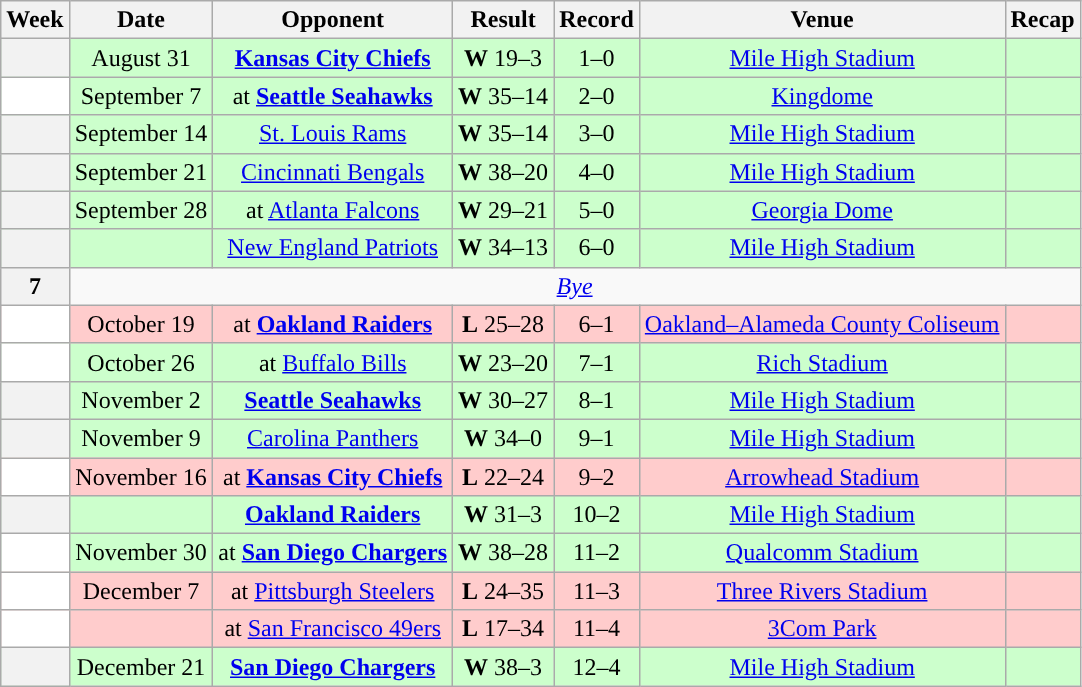<table class="wikitable" style="text-align:center">
<tr>
<th>Week</th>
<th>Date</th>
<th>Opponent</th>
<th>Result</th>
<th>Record</th>
<th>Venue</th>
<th>Recap</th>
</tr>
<tr style="background:#cfc">
<th></th>
<td>August 31</td>
<td><strong><a href='#'>Kansas City Chiefs</a></strong></td>
<td><strong>W</strong> 19–3</td>
<td>1–0</td>
<td><a href='#'>Mile High Stadium</a></td>
<td></td>
</tr>
<tr style="background:#cfc">
<th style="background:white;color:#03202F"></th>
<td>September 7</td>
<td>at <strong><a href='#'>Seattle Seahawks</a></strong></td>
<td><strong>W</strong> 35–14</td>
<td>2–0</td>
<td><a href='#'>Kingdome</a></td>
<td></td>
</tr>
<tr style="background:#cfc">
<th></th>
<td>September 14</td>
<td><a href='#'>St. Louis Rams</a></td>
<td><strong>W</strong> 35–14</td>
<td>3–0</td>
<td><a href='#'>Mile High Stadium</a></td>
<td></td>
</tr>
<tr style="background:#cfc">
<th></th>
<td>September 21</td>
<td><a href='#'>Cincinnati Bengals</a></td>
<td><strong>W</strong> 38–20</td>
<td>4–0</td>
<td><a href='#'>Mile High Stadium</a></td>
<td></td>
</tr>
<tr style="background:#cfc">
<th></th>
<td>September 28</td>
<td>at <a href='#'>Atlanta Falcons</a></td>
<td><strong>W</strong> 29–21</td>
<td>5–0</td>
<td><a href='#'>Georgia Dome</a></td>
<td></td>
</tr>
<tr style="background:#cfc">
<th></th>
<td></td>
<td><a href='#'>New England Patriots</a></td>
<td><strong>W</strong> 34–13</td>
<td>6–0</td>
<td><a href='#'>Mile High Stadium</a></td>
<td></td>
</tr>
<tr style="text-align:center">
<th>7</th>
<td colspan="8" style="text-align:center"><em><a href='#'>Bye</a></em></td>
</tr>
<tr style="background:#fcc">
<th style="background:white;color:#03202F"></th>
<td>October 19</td>
<td>at <strong><a href='#'>Oakland Raiders</a></strong></td>
<td><strong>L</strong> 25–28</td>
<td>6–1</td>
<td><a href='#'>Oakland–Alameda County Coliseum</a></td>
<td></td>
</tr>
<tr style="background:#cfc">
<th style="background:white;color:#03202F"></th>
<td>October 26</td>
<td>at <a href='#'>Buffalo Bills</a></td>
<td><strong>W</strong> 23–20 </td>
<td>7–1</td>
<td><a href='#'>Rich Stadium</a></td>
<td></td>
</tr>
<tr style="background:#cfc">
<th></th>
<td>November 2</td>
<td><strong><a href='#'>Seattle Seahawks</a></strong></td>
<td><strong>W</strong> 30–27</td>
<td>8–1</td>
<td><a href='#'>Mile High Stadium</a></td>
<td></td>
</tr>
<tr style="background:#cfc">
<th></th>
<td>November 9</td>
<td><a href='#'>Carolina Panthers</a></td>
<td><strong>W</strong> 34–0</td>
<td>9–1</td>
<td><a href='#'>Mile High Stadium</a></td>
<td></td>
</tr>
<tr style="background:#fcc">
<th style="background:white;color:#03202F"></th>
<td>November 16</td>
<td>at <strong><a href='#'>Kansas City Chiefs</a></strong></td>
<td><strong>L</strong> 22–24</td>
<td>9–2</td>
<td><a href='#'>Arrowhead Stadium</a></td>
<td></td>
</tr>
<tr style="background:#cfc">
<th></th>
<td></td>
<td><strong><a href='#'>Oakland Raiders</a></strong></td>
<td><strong>W</strong> 31–3</td>
<td>10–2</td>
<td><a href='#'>Mile High Stadium</a></td>
<td></td>
</tr>
<tr style="background:#cfc">
<th style="background:white;color:#03202F"></th>
<td>November 30</td>
<td>at <strong><a href='#'>San Diego Chargers</a></strong></td>
<td><strong>W</strong> 38–28</td>
<td>11–2</td>
<td><a href='#'>Qualcomm Stadium</a></td>
<td></td>
</tr>
<tr style="background:#fcc">
<th style="background:white;color:#03202F"></th>
<td>December 7</td>
<td>at <a href='#'>Pittsburgh Steelers</a></td>
<td><strong>L</strong> 24–35</td>
<td>11–3</td>
<td><a href='#'>Three Rivers Stadium</a></td>
<td></td>
</tr>
<tr style="background:#fcc">
<th style="background:white;color:#03202F"></th>
<td></td>
<td>at <a href='#'>San Francisco 49ers</a></td>
<td><strong>L</strong> 17–34</td>
<td>11–4</td>
<td><a href='#'>3Com Park</a></td>
<td></td>
</tr>
<tr style="background:#cfc">
<th></th>
<td>December 21</td>
<td><strong><a href='#'>San Diego Chargers</a></strong></td>
<td><strong>W</strong> 38–3</td>
<td>12–4</td>
<td><a href='#'>Mile High Stadium</a></td>
<td></td>
</tr>
</table>
